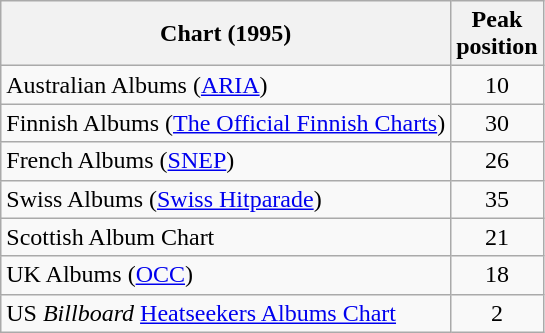<table class="wikitable sortable">
<tr>
<th>Chart (1995)</th>
<th>Peak<br>position</th>
</tr>
<tr>
<td>Australian Albums (<a href='#'>ARIA</a>)</td>
<td style="text-align:center;">10</td>
</tr>
<tr>
<td>Finnish Albums (<a href='#'>The Official Finnish Charts</a>)</td>
<td style="text-align:center;">30</td>
</tr>
<tr>
<td>French Albums (<a href='#'>SNEP</a>)</td>
<td style="text-align:center;">26</td>
</tr>
<tr>
<td>Swiss Albums (<a href='#'>Swiss Hitparade</a>)</td>
<td style="text-align:center;">35</td>
</tr>
<tr>
<td>Scottish Album Chart</td>
<td style="text-align:center;">21</td>
</tr>
<tr>
<td>UK Albums (<a href='#'>OCC</a>)</td>
<td style="text-align:center;">18</td>
</tr>
<tr>
<td>US <em>Billboard</em> <a href='#'>Heatseekers Albums Chart</a></td>
<td style="text-align:center;">2</td>
</tr>
</table>
